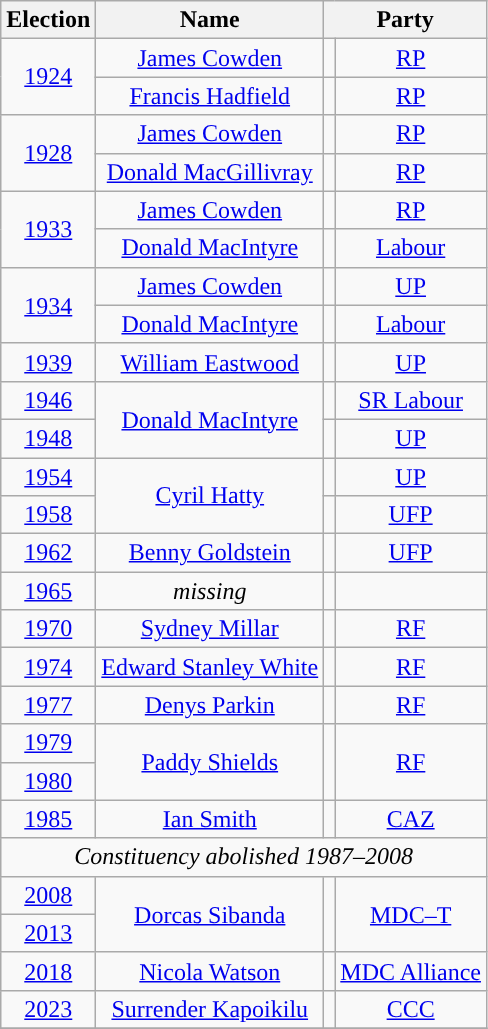<table class="wikitable" style="text-align:center">
<tr>
<th>Election</th>
<th>Name</th>
<th colspan="2">Party</th>
</tr>
<tr>
<td rowspan="2"><a href='#'>1924</a></td>
<td><a href='#'>James Cowden</a></td>
<td style="background-color: "></td>
<td><a href='#'>RP</a></td>
</tr>
<tr>
<td><a href='#'>Francis Hadfield</a></td>
<td style="background-color: "></td>
<td><a href='#'>RP</a></td>
</tr>
<tr>
<td rowspan="2"><a href='#'>1928</a></td>
<td><a href='#'>James Cowden</a></td>
<td style="background-color: "></td>
<td><a href='#'>RP</a></td>
</tr>
<tr>
<td><a href='#'>Donald MacGillivray</a></td>
<td style="background-color: "></td>
<td><a href='#'>RP</a></td>
</tr>
<tr>
<td rowspan="2"><a href='#'>1933</a></td>
<td><a href='#'>James Cowden</a></td>
<td style="background-color: "></td>
<td><a href='#'>RP</a></td>
</tr>
<tr>
<td><a href='#'>Donald MacIntyre</a></td>
<td style="background-color: "></td>
<td><a href='#'>Labour</a></td>
</tr>
<tr>
<td rowspan="2"><a href='#'>1934</a></td>
<td><a href='#'>James Cowden</a></td>
<td style="background-color: "></td>
<td><a href='#'>UP</a></td>
</tr>
<tr>
<td><a href='#'>Donald MacIntyre</a></td>
<td style="background-color: "></td>
<td><a href='#'>Labour</a></td>
</tr>
<tr>
<td><a href='#'>1939</a></td>
<td><a href='#'>William Eastwood</a></td>
<td style="background-color: "></td>
<td><a href='#'>UP</a></td>
</tr>
<tr>
<td><a href='#'>1946</a></td>
<td rowspan="2"><a href='#'>Donald MacIntyre</a></td>
<td style="background-color: "></td>
<td><a href='#'>SR Labour</a></td>
</tr>
<tr>
<td><a href='#'>1948</a></td>
<td style="background-color: "></td>
<td><a href='#'>UP</a></td>
</tr>
<tr>
<td><a href='#'>1954</a></td>
<td rowspan="2"><a href='#'>Cyril Hatty</a></td>
<td style="background-color: "></td>
<td><a href='#'>UP</a></td>
</tr>
<tr>
<td><a href='#'>1958</a></td>
<td style="background-color: "></td>
<td><a href='#'>UFP</a></td>
</tr>
<tr>
<td><a href='#'>1962</a></td>
<td><a href='#'>Benny Goldstein</a></td>
<td style="background-color: "></td>
<td><a href='#'>UFP</a></td>
</tr>
<tr>
<td><a href='#'>1965</a></td>
<td><em>missing</em></td>
<td></td>
<td></td>
</tr>
<tr>
<td><a href='#'>1970</a></td>
<td><a href='#'>Sydney Millar</a></td>
<td style="background-color: "></td>
<td><a href='#'>RF</a></td>
</tr>
<tr>
<td><a href='#'>1974</a></td>
<td><a href='#'>Edward Stanley White</a></td>
<td style="background-color: "></td>
<td><a href='#'>RF</a></td>
</tr>
<tr>
<td><a href='#'>1977</a></td>
<td><a href='#'>Denys Parkin</a></td>
<td style="background-color: "></td>
<td><a href='#'>RF</a></td>
</tr>
<tr>
<td><a href='#'>1979</a></td>
<td rowspan="2"><a href='#'>Paddy Shields</a></td>
<td rowspan="2" style="background-color: "></td>
<td rowspan="2"><a href='#'>RF</a></td>
</tr>
<tr>
<td><a href='#'>1980</a></td>
</tr>
<tr>
<td><a href='#'>1985</a></td>
<td><a href='#'>Ian Smith</a></td>
<td style="background-color: "></td>
<td><a href='#'>CAZ</a></td>
</tr>
<tr>
<td colspan="4"><em>Constituency abolished 1987–2008</em></td>
</tr>
<tr>
<td><a href='#'>2008</a></td>
<td rowspan="2"><a href='#'>Dorcas Sibanda</a></td>
<td rowspan="2" style="background-color: "></td>
<td rowspan="2"><a href='#'>MDC–T</a></td>
</tr>
<tr>
<td><a href='#'>2013</a></td>
</tr>
<tr>
<td><a href='#'>2018</a></td>
<td><a href='#'>Nicola Watson</a></td>
<td style="background-color: "></td>
<td><a href='#'>MDC Alliance</a></td>
</tr>
<tr>
<td><a href='#'>2023</a></td>
<td><a href='#'>Surrender Kapoikilu</a></td>
<td style="background-color: "></td>
<td><a href='#'>CCC</a></td>
</tr>
<tr>
</tr>
</table>
